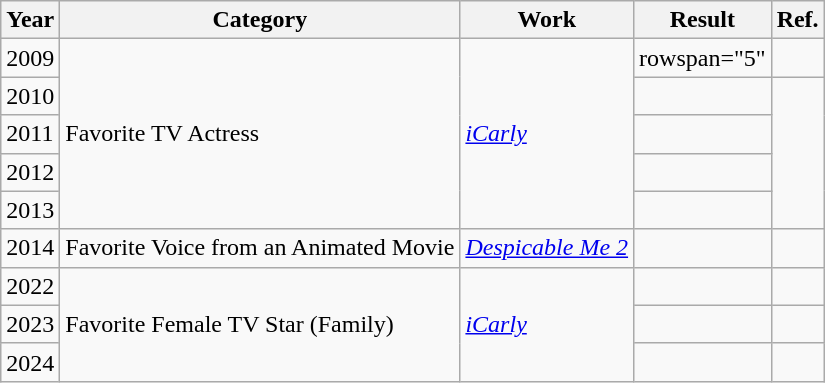<table class="wikitable">
<tr>
<th>Year</th>
<th>Category</th>
<th>Work</th>
<th>Result</th>
<th>Ref.</th>
</tr>
<tr>
<td>2009</td>
<td rowspan="5">Favorite TV Actress</td>
<td rowspan="5"><em><a href='#'>iCarly</a></em></td>
<td>rowspan="5" </td>
<td></td>
</tr>
<tr>
<td>2010</td>
<td></td>
</tr>
<tr>
<td>2011</td>
<td></td>
</tr>
<tr>
<td>2012</td>
<td></td>
</tr>
<tr>
<td>2013</td>
<td></td>
</tr>
<tr>
<td>2014</td>
<td>Favorite Voice from an Animated Movie</td>
<td><em><a href='#'>Despicable Me 2</a></em></td>
<td></td>
<td></td>
</tr>
<tr>
<td>2022</td>
<td rowspan="3">Favorite Female TV Star (Family)</td>
<td rowspan="3"><em><a href='#'>iCarly</a></em></td>
<td></td>
<td style="text-align:center;"></td>
</tr>
<tr>
<td>2023</td>
<td></td>
<td></td>
</tr>
<tr>
<td>2024</td>
<td></td>
<td></td>
</tr>
</table>
